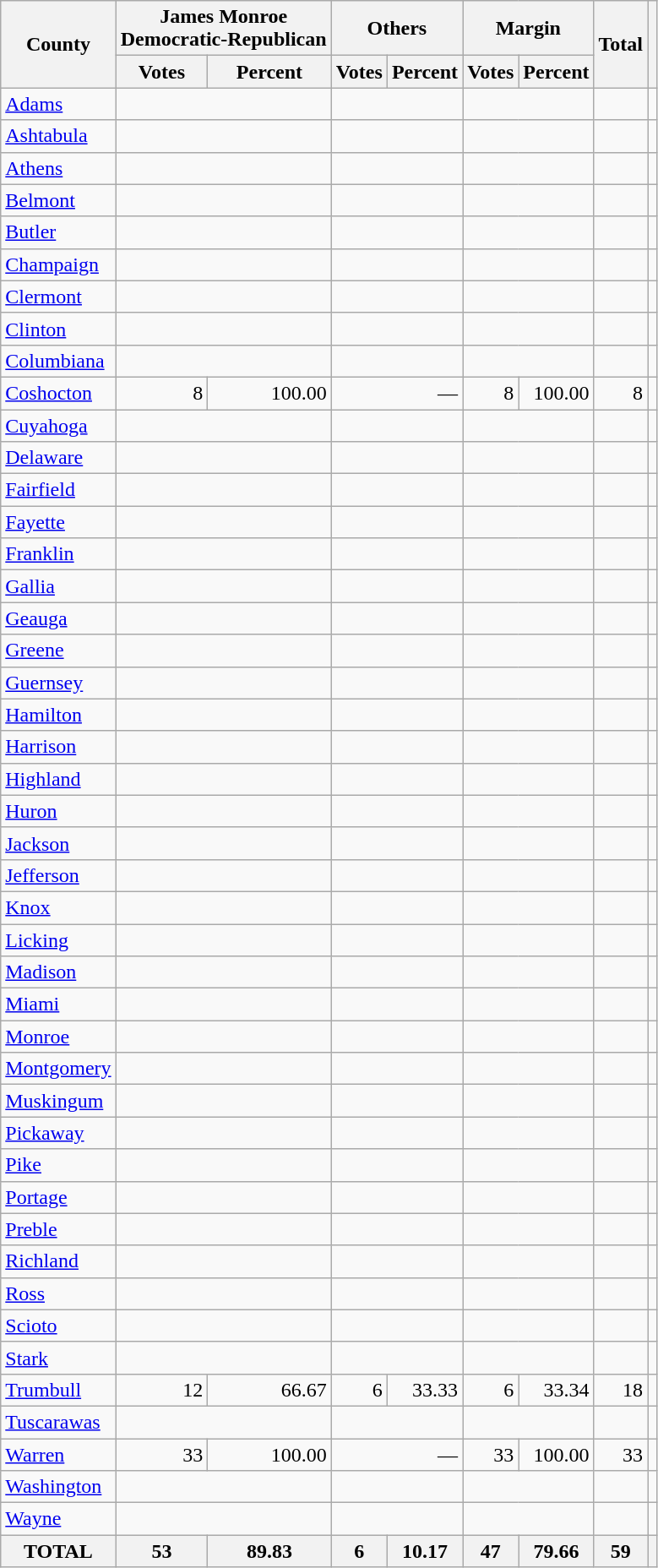<table class="wikitable sortable">
<tr>
<th rowspan=2>County</th>
<th colspan=2>James Monroe<br>Democratic-Republican</th>
<th colspan=2>Others</th>
<th colspan=2>Margin</th>
<th rowspan=2>Total</th>
<th rowspan=2></th>
</tr>
<tr>
<th>Votes</th>
<th>Percent</th>
<th>Votes</th>
<th>Percent</th>
<th>Votes</th>
<th>Percent</th>
</tr>
<tr>
<td><a href='#'>Adams</a></td>
<td align=right colspan=2></td>
<td align=right colspan=2></td>
<td align=right colspan=2></td>
<td align=right></td>
<td align=right></td>
</tr>
<tr>
<td><a href='#'>Ashtabula</a></td>
<td align=right colspan=2></td>
<td align=right colspan=2></td>
<td align=right colspan=2></td>
<td align=right></td>
<td align=right></td>
</tr>
<tr>
<td><a href='#'>Athens</a></td>
<td align=right colspan=2></td>
<td align=right colspan=2></td>
<td align=right colspan=2></td>
<td align=right></td>
<td align=right></td>
</tr>
<tr>
<td><a href='#'>Belmont</a></td>
<td align=right colspan=2></td>
<td align=right colspan=2></td>
<td align=right colspan=2></td>
<td align=right></td>
<td align=right></td>
</tr>
<tr>
<td><a href='#'>Butler</a></td>
<td align=right colspan=2></td>
<td align=right colspan=2></td>
<td align=right colspan=2></td>
<td align=right></td>
<td align=right></td>
</tr>
<tr>
<td><a href='#'>Champaign</a></td>
<td align=right colspan=2></td>
<td align=right colspan=2></td>
<td align=right colspan=2></td>
<td align=right></td>
<td align=right></td>
</tr>
<tr>
<td><a href='#'>Clermont</a></td>
<td align=right colspan=2></td>
<td align=right colspan=2></td>
<td align=right colspan=2></td>
<td align=right></td>
<td align=right></td>
</tr>
<tr>
<td><a href='#'>Clinton</a></td>
<td align=right colspan=2></td>
<td align=right colspan=2></td>
<td align=right colspan=2></td>
<td align=right></td>
<td align=right></td>
</tr>
<tr>
<td><a href='#'>Columbiana</a></td>
<td align=right colspan=2></td>
<td align=right colspan=2></td>
<td align=right colspan=2></td>
<td align=right></td>
<td align=right></td>
</tr>
<tr>
<td><a href='#'>Coshocton</a></td>
<td align=right>8</td>
<td align=right>100.00</td>
<td align=right colspan=2>—</td>
<td align=right>8</td>
<td align=right>100.00</td>
<td align=right>8</td>
<td align=right></td>
</tr>
<tr>
<td><a href='#'>Cuyahoga</a></td>
<td align=right colspan=2></td>
<td align=right colspan=2></td>
<td align=right colspan=2></td>
<td align=right></td>
<td align=right></td>
</tr>
<tr>
<td><a href='#'>Delaware</a></td>
<td align=right colspan=2></td>
<td align=right colspan=2></td>
<td align=right colspan=2></td>
<td align=right></td>
<td align=right></td>
</tr>
<tr>
<td><a href='#'>Fairfield</a></td>
<td align=right colspan=2></td>
<td align=right colspan=2></td>
<td align=right colspan=2></td>
<td align=right></td>
<td align=right></td>
</tr>
<tr>
<td><a href='#'>Fayette</a></td>
<td align=right colspan=2></td>
<td align=right colspan=2></td>
<td align=right colspan=2></td>
<td align=right></td>
<td align=right></td>
</tr>
<tr>
<td><a href='#'>Franklin</a></td>
<td align=right colspan=2></td>
<td align=right colspan=2></td>
<td align=right colspan=2></td>
<td align=right></td>
<td align=right></td>
</tr>
<tr>
<td><a href='#'>Gallia</a></td>
<td align=right colspan=2></td>
<td align=right colspan=2></td>
<td align=right colspan=2></td>
<td align=right></td>
<td align=right></td>
</tr>
<tr>
<td><a href='#'>Geauga</a></td>
<td align=right colspan=2></td>
<td align=right colspan=2></td>
<td align=right colspan=2></td>
<td align=right></td>
<td align=right></td>
</tr>
<tr>
<td><a href='#'>Greene</a></td>
<td align=right colspan=2></td>
<td align=right colspan=2></td>
<td align=right colspan=2></td>
<td align=right></td>
<td align=right></td>
</tr>
<tr>
<td><a href='#'>Guernsey</a></td>
<td align=right colspan=2></td>
<td align=right colspan=2></td>
<td align=right colspan=2></td>
<td align=right></td>
<td align=right></td>
</tr>
<tr>
<td><a href='#'>Hamilton</a></td>
<td align=right colspan=2></td>
<td align=right colspan=2></td>
<td align=right colspan=2></td>
<td align=right></td>
<td align=right></td>
</tr>
<tr>
<td><a href='#'>Harrison</a></td>
<td align=right colspan=2></td>
<td align=right colspan=2></td>
<td align=right colspan=2></td>
<td align=right></td>
<td align=right></td>
</tr>
<tr>
<td><a href='#'>Highland</a></td>
<td align=right colspan=2></td>
<td align=right colspan=2></td>
<td align=right colspan=2></td>
<td align=right></td>
<td align=right></td>
</tr>
<tr>
<td><a href='#'>Huron</a></td>
<td align=right colspan=2></td>
<td align=right colspan=2></td>
<td align=right colspan=2></td>
<td align=right></td>
<td align=right></td>
</tr>
<tr>
<td><a href='#'>Jackson</a></td>
<td align=right colspan=2></td>
<td align=right colspan=2></td>
<td align=right colspan=2></td>
<td align=right></td>
<td align=right></td>
</tr>
<tr>
<td><a href='#'>Jefferson</a></td>
<td align=right colspan=2></td>
<td align=right colspan=2></td>
<td align=right colspan=2></td>
<td align=right></td>
<td align=right></td>
</tr>
<tr>
<td><a href='#'>Knox</a></td>
<td align=right colspan=2></td>
<td align=right colspan=2></td>
<td align=right colspan=2></td>
<td align=right></td>
<td align=right></td>
</tr>
<tr>
<td><a href='#'>Licking</a></td>
<td align=right colspan=2></td>
<td align=right colspan=2></td>
<td align=right colspan=2></td>
<td align=right></td>
<td align=right></td>
</tr>
<tr>
<td><a href='#'>Madison</a></td>
<td align=right colspan=2></td>
<td align=right colspan=2></td>
<td align=right colspan=2></td>
<td align=right></td>
<td align=right></td>
</tr>
<tr>
<td><a href='#'>Miami</a></td>
<td align=right colspan=2></td>
<td align=right colspan=2></td>
<td align=right colspan=2></td>
<td align=right></td>
<td align=right></td>
</tr>
<tr>
<td><a href='#'>Monroe</a></td>
<td align=right colspan=2></td>
<td align=right colspan=2></td>
<td align=right colspan=2></td>
<td align=right></td>
<td align=right></td>
</tr>
<tr>
<td><a href='#'>Montgomery</a></td>
<td align=right colspan=2></td>
<td align=right colspan=2></td>
<td align=right colspan=2></td>
<td align=right></td>
<td align=right></td>
</tr>
<tr>
<td><a href='#'>Muskingum</a></td>
<td align=right colspan=2></td>
<td align=right colspan=2></td>
<td align=right colspan=2></td>
<td align=right></td>
<td align=right></td>
</tr>
<tr>
<td><a href='#'>Pickaway</a></td>
<td align=right colspan=2></td>
<td align=right colspan=2></td>
<td align=right colspan=2></td>
<td align=right></td>
<td align=right></td>
</tr>
<tr>
<td><a href='#'>Pike</a></td>
<td align=right colspan=2></td>
<td align=right colspan=2></td>
<td align=right colspan=2></td>
<td align=right></td>
<td align=right></td>
</tr>
<tr>
<td><a href='#'>Portage</a></td>
<td align=right colspan=2></td>
<td align=right colspan=2></td>
<td align=right colspan=2></td>
<td align=right></td>
<td align=right></td>
</tr>
<tr>
<td><a href='#'>Preble</a></td>
<td align=right colspan=2></td>
<td align=right colspan=2></td>
<td align=right colspan=2></td>
<td align=right></td>
<td align=right></td>
</tr>
<tr>
<td><a href='#'>Richland</a></td>
<td align=right colspan=2></td>
<td align=right colspan=2></td>
<td align=right colspan=2></td>
<td align=right></td>
<td align=right></td>
</tr>
<tr>
<td><a href='#'>Ross</a></td>
<td align=right colspan=2></td>
<td align=right colspan=2></td>
<td align=right colspan=2></td>
<td align=right></td>
<td align=right></td>
</tr>
<tr>
<td><a href='#'>Scioto</a></td>
<td align=right colspan=2></td>
<td align=right colspan=2></td>
<td align=right colspan=2></td>
<td align=right></td>
<td align=right></td>
</tr>
<tr>
<td><a href='#'>Stark</a></td>
<td align=right colspan=2></td>
<td align=right colspan=2></td>
<td align=right colspan=2></td>
<td align=right></td>
<td align=right></td>
</tr>
<tr>
<td><a href='#'>Trumbull</a></td>
<td align=right>12</td>
<td align=right>66.67</td>
<td align=right>6</td>
<td align=right>33.33</td>
<td align=right>6</td>
<td align=right>33.34</td>
<td align=right>18</td>
<td align=right></td>
</tr>
<tr>
<td><a href='#'>Tuscarawas</a></td>
<td align=right colspan=2></td>
<td align=right colspan=2></td>
<td align=right colspan=2></td>
<td align=right></td>
<td align=right></td>
</tr>
<tr>
<td><a href='#'>Warren</a></td>
<td align=right>33</td>
<td align=right>100.00</td>
<td align=right colspan=2>—</td>
<td align=right>33</td>
<td align=right>100.00</td>
<td align=right>33</td>
<td align=right></td>
</tr>
<tr>
<td><a href='#'>Washington</a></td>
<td align=right colspan=2></td>
<td align=right colspan=2></td>
<td align=right colspan=2></td>
<td align=right></td>
<td align=right></td>
</tr>
<tr>
<td><a href='#'>Wayne</a></td>
<td align=right colspan=2></td>
<td align=right colspan=2></td>
<td align=right colspan=2></td>
<td align=right></td>
<td align=right></td>
</tr>
<tr>
<th>TOTAL</th>
<th>53</th>
<th>89.83</th>
<th>6</th>
<th>10.17</th>
<th>47</th>
<th>79.66</th>
<th>59</th>
<th></th>
</tr>
</table>
